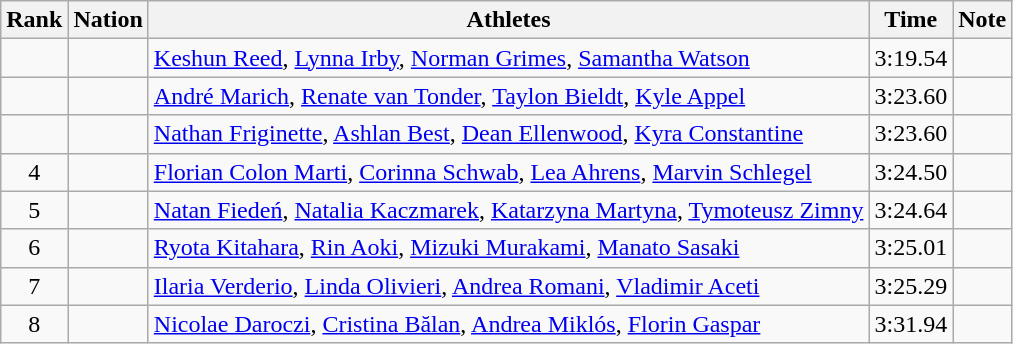<table class="wikitable sortable" style="text-align:center">
<tr>
<th>Rank</th>
<th>Nation</th>
<th>Athletes</th>
<th>Time</th>
<th>Note</th>
</tr>
<tr>
<td></td>
<td align=left></td>
<td align=left><a href='#'>Keshun Reed</a>, <a href='#'>Lynna Irby</a>, <a href='#'>Norman Grimes</a>, <a href='#'>Samantha Watson</a></td>
<td>3:19.54</td>
<td></td>
</tr>
<tr>
<td></td>
<td align=left></td>
<td align=left><a href='#'>André Marich</a>, <a href='#'>Renate van Tonder</a>, <a href='#'>Taylon Bieldt</a>, <a href='#'>Kyle Appel</a></td>
<td>3:23.60</td>
<td></td>
</tr>
<tr>
<td></td>
<td align=left></td>
<td align=left><a href='#'>Nathan Friginette</a>, <a href='#'>Ashlan Best</a>, <a href='#'>Dean Ellenwood</a>, <a href='#'>Kyra Constantine</a></td>
<td>3:23.60</td>
<td></td>
</tr>
<tr>
<td>4</td>
<td align=left></td>
<td align=left><a href='#'>Florian Colon Marti</a>, <a href='#'>Corinna Schwab</a>, <a href='#'>Lea Ahrens</a>, <a href='#'>Marvin Schlegel</a></td>
<td>3:24.50</td>
<td></td>
</tr>
<tr>
<td>5</td>
<td align=left></td>
<td align=left><a href='#'>Natan Fiedeń</a>, <a href='#'>Natalia Kaczmarek</a>, <a href='#'>Katarzyna Martyna</a>, <a href='#'>Tymoteusz Zimny</a></td>
<td>3:24.64</td>
<td></td>
</tr>
<tr>
<td>6</td>
<td align=left></td>
<td align=left><a href='#'>Ryota Kitahara</a>, <a href='#'>Rin Aoki</a>, <a href='#'>Mizuki Murakami</a>, <a href='#'>Manato Sasaki</a></td>
<td>3:25.01</td>
<td></td>
</tr>
<tr>
<td>7</td>
<td align=left></td>
<td align=left><a href='#'>Ilaria Verderio</a>, <a href='#'>Linda Olivieri</a>, <a href='#'>Andrea Romani</a>, <a href='#'>Vladimir Aceti</a></td>
<td>3:25.29</td>
<td></td>
</tr>
<tr>
<td>8</td>
<td align=left></td>
<td align=left><a href='#'>Nicolae Daroczi</a>, <a href='#'>Cristina Bălan</a>, <a href='#'>Andrea Miklós</a>, <a href='#'>Florin Gaspar</a></td>
<td>3:31.94</td>
<td></td>
</tr>
</table>
